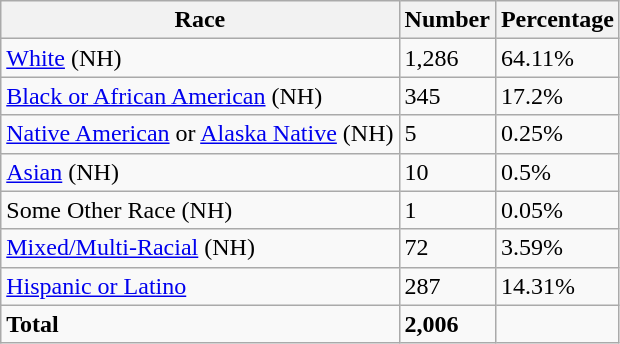<table class="wikitable">
<tr>
<th>Race</th>
<th>Number</th>
<th>Percentage</th>
</tr>
<tr>
<td><a href='#'>White</a> (NH)</td>
<td>1,286</td>
<td>64.11%</td>
</tr>
<tr>
<td><a href='#'>Black or African American</a> (NH)</td>
<td>345</td>
<td>17.2%</td>
</tr>
<tr>
<td><a href='#'>Native American</a> or <a href='#'>Alaska Native</a> (NH)</td>
<td>5</td>
<td>0.25%</td>
</tr>
<tr>
<td><a href='#'>Asian</a> (NH)</td>
<td>10</td>
<td>0.5%</td>
</tr>
<tr>
<td>Some Other Race (NH)</td>
<td>1</td>
<td>0.05%</td>
</tr>
<tr>
<td><a href='#'>Mixed/Multi-Racial</a> (NH)</td>
<td>72</td>
<td>3.59%</td>
</tr>
<tr>
<td><a href='#'>Hispanic or Latino</a></td>
<td>287</td>
<td>14.31%</td>
</tr>
<tr>
<td><strong>Total</strong></td>
<td><strong>2,006</strong></td>
<td></td>
</tr>
</table>
